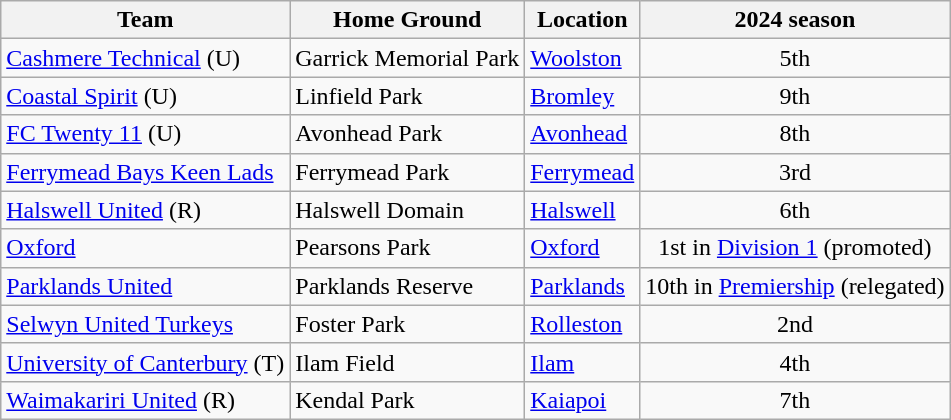<table class="wikitable sortable">
<tr>
<th>Team</th>
<th>Home Ground</th>
<th>Location</th>
<th>2024 season</th>
</tr>
<tr>
<td><a href='#'>Cashmere Technical</a> (U)</td>
<td>Garrick Memorial Park</td>
<td><a href='#'>Woolston</a></td>
<td align="center">5th</td>
</tr>
<tr>
<td><a href='#'>Coastal Spirit</a> (U)</td>
<td>Linfield Park</td>
<td><a href='#'>Bromley</a></td>
<td align="center">9th</td>
</tr>
<tr>
<td><a href='#'>FC Twenty 11</a> (U)</td>
<td>Avonhead Park</td>
<td><a href='#'>Avonhead</a></td>
<td align="center">8th</td>
</tr>
<tr>
<td><a href='#'>Ferrymead Bays Keen Lads</a></td>
<td>Ferrymead Park</td>
<td><a href='#'>Ferrymead</a></td>
<td align="center">3rd</td>
</tr>
<tr>
<td><a href='#'>Halswell United</a> (R)</td>
<td>Halswell Domain</td>
<td><a href='#'>Halswell</a></td>
<td align="center">6th</td>
</tr>
<tr>
<td><a href='#'>Oxford</a></td>
<td>Pearsons Park</td>
<td><a href='#'>Oxford</a></td>
<td align="center">1st in <a href='#'>Division 1</a> (promoted)</td>
</tr>
<tr>
<td><a href='#'>Parklands United</a></td>
<td>Parklands Reserve</td>
<td><a href='#'>Parklands</a></td>
<td align="center">10th in <a href='#'>Premiership</a> (relegated)</td>
</tr>
<tr>
<td><a href='#'>Selwyn United Turkeys</a></td>
<td>Foster Park</td>
<td><a href='#'>Rolleston</a></td>
<td align="center">2nd</td>
</tr>
<tr>
<td><a href='#'>University of Canterbury</a> (T)</td>
<td>Ilam Field</td>
<td><a href='#'>Ilam</a></td>
<td align="center">4th</td>
</tr>
<tr>
<td><a href='#'>Waimakariri United</a> (R)</td>
<td>Kendal Park</td>
<td><a href='#'>Kaiapoi</a></td>
<td align="center">7th</td>
</tr>
</table>
